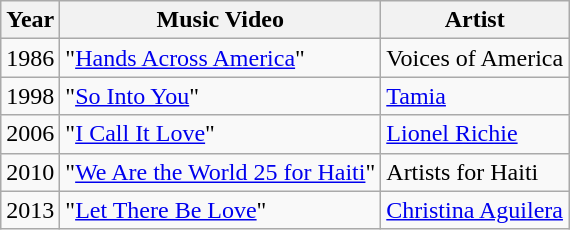<table class="wikitable">
<tr>
<th>Year</th>
<th>Music Video</th>
<th>Artist</th>
</tr>
<tr>
<td>1986</td>
<td>"<a href='#'>Hands Across America</a>"</td>
<td>Voices of America</td>
</tr>
<tr>
<td>1998</td>
<td>"<a href='#'>So Into You</a>"</td>
<td><a href='#'>Tamia</a></td>
</tr>
<tr>
<td>2006</td>
<td>"<a href='#'>I Call It Love</a>"</td>
<td><a href='#'>Lionel Richie</a></td>
</tr>
<tr>
<td>2010</td>
<td>"<a href='#'>We Are the World 25 for Haiti</a>"</td>
<td>Artists for Haiti</td>
</tr>
<tr>
<td>2013</td>
<td>"<a href='#'>Let There Be Love</a>"</td>
<td><a href='#'>Christina Aguilera</a></td>
</tr>
</table>
